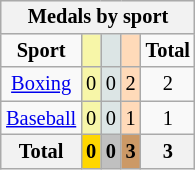<table class="wikitable" style="font-size:85%; float:right;">
<tr style="background:#efefef;">
<th colspan=7><strong>Medals by sport</strong></th>
</tr>
<tr align=center>
<td><strong>Sport</strong></td>
<td style="background:#f7f6a8;"></td>
<td style="background:#dce5e5;"></td>
<td style="background:#ffdab9;"></td>
<td><strong>Total</strong></td>
</tr>
<tr align=center>
<td><a href='#'>Boxing</a></td>
<td style="background:#f7f6a8;">0</td>
<td style="background:#dce5e5;">0</td>
<td style="background:#ffdab9;">2</td>
<td>2</td>
</tr>
<tr align=center>
<td><a href='#'>Baseball</a></td>
<td style="background:#f7f6a8;">0</td>
<td style="background:#dce5e5;">0</td>
<td style="background:#ffdab9;">1</td>
<td>1</td>
</tr>
<tr align=center>
<th><strong>Total</strong></th>
<th style="background:gold;"><strong>0</strong></th>
<th style="background:silver;"><strong>0</strong></th>
<th style="background:#c96;"><strong>3</strong></th>
<th><strong>3</strong></th>
</tr>
</table>
